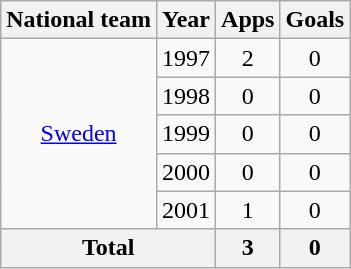<table class="wikitable" style="text-align:center">
<tr>
<th>National team</th>
<th>Year</th>
<th>Apps</th>
<th>Goals</th>
</tr>
<tr>
<td rowspan="5"><a href='#'>Sweden</a></td>
<td>1997</td>
<td>2</td>
<td>0</td>
</tr>
<tr>
<td>1998</td>
<td>0</td>
<td>0</td>
</tr>
<tr>
<td>1999</td>
<td>0</td>
<td>0</td>
</tr>
<tr>
<td>2000</td>
<td>0</td>
<td>0</td>
</tr>
<tr>
<td>2001</td>
<td>1</td>
<td>0</td>
</tr>
<tr>
<th colspan="2">Total</th>
<th>3</th>
<th>0</th>
</tr>
</table>
